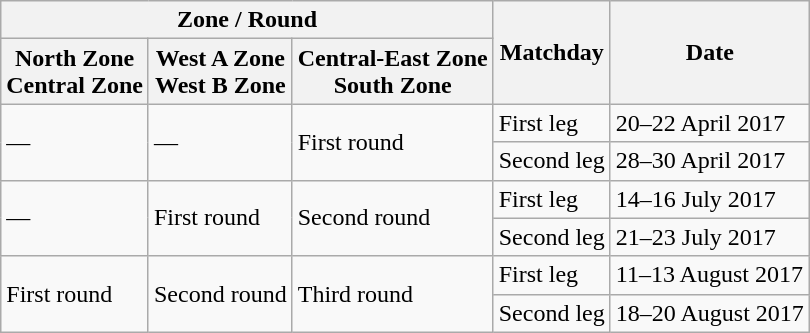<table class="wikitable">
<tr>
<th colspan=3>Zone / Round</th>
<th rowspan=2>Matchday</th>
<th rowspan=2>Date</th>
</tr>
<tr>
<th>North Zone<br>Central Zone</th>
<th>West A Zone<br>West B Zone</th>
<th>Central-East Zone<br>South Zone</th>
</tr>
<tr>
<td rowspan=2>—</td>
<td rowspan=2>—</td>
<td rowspan=2>First round</td>
<td>First leg</td>
<td>20–22 April 2017</td>
</tr>
<tr>
<td>Second leg</td>
<td>28–30 April 2017</td>
</tr>
<tr>
<td rowspan=2>—</td>
<td rowspan=2>First round</td>
<td rowspan=2>Second round</td>
<td>First leg</td>
<td>14–16 July 2017</td>
</tr>
<tr>
<td>Second leg</td>
<td>21–23 July 2017</td>
</tr>
<tr>
<td rowspan=2>First round</td>
<td rowspan=2>Second round</td>
<td rowspan=2>Third round</td>
<td>First leg</td>
<td>11–13 August 2017</td>
</tr>
<tr>
<td>Second leg</td>
<td>18–20 August 2017</td>
</tr>
</table>
